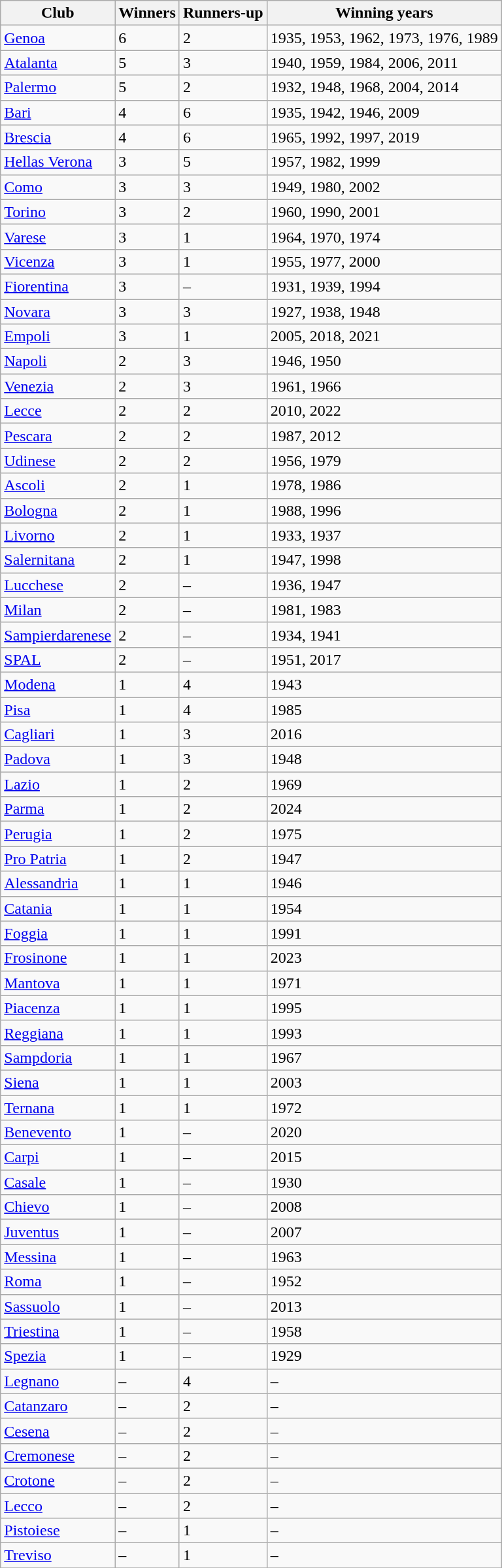<table class="wikitable">
<tr>
<th>Club</th>
<th>Winners</th>
<th>Runners-up</th>
<th>Winning years</th>
</tr>
<tr>
<td><a href='#'>Genoa</a></td>
<td>6</td>
<td>2</td>
<td>1935, 1953, 1962, 1973, 1976, 1989</td>
</tr>
<tr>
<td><a href='#'>Atalanta</a></td>
<td>5</td>
<td>3</td>
<td>1940, 1959, 1984, 2006, 2011</td>
</tr>
<tr>
<td><a href='#'>Palermo</a></td>
<td>5</td>
<td>2</td>
<td>1932, 1948, 1968, 2004, 2014</td>
</tr>
<tr>
<td><a href='#'>Bari</a></td>
<td>4</td>
<td>6</td>
<td>1935, 1942, 1946, 2009</td>
</tr>
<tr>
<td><a href='#'>Brescia</a></td>
<td>4</td>
<td>6</td>
<td>1965, 1992, 1997, 2019</td>
</tr>
<tr>
<td><a href='#'>Hellas Verona</a></td>
<td>3</td>
<td>5</td>
<td>1957, 1982, 1999</td>
</tr>
<tr>
<td><a href='#'>Como</a></td>
<td>3</td>
<td>3</td>
<td>1949, 1980, 2002</td>
</tr>
<tr>
<td><a href='#'>Torino</a></td>
<td>3</td>
<td>2</td>
<td>1960, 1990, 2001</td>
</tr>
<tr>
<td><a href='#'>Varese</a></td>
<td>3</td>
<td>1</td>
<td>1964, 1970, 1974</td>
</tr>
<tr>
<td><a href='#'>Vicenza</a></td>
<td>3</td>
<td>1</td>
<td>1955, 1977, 2000</td>
</tr>
<tr>
<td><a href='#'>Fiorentina</a></td>
<td>3</td>
<td>–</td>
<td>1931, 1939, 1994</td>
</tr>
<tr>
<td><a href='#'>Novara</a></td>
<td>3</td>
<td>3</td>
<td>1927, 1938, 1948</td>
</tr>
<tr>
<td><a href='#'>Empoli</a></td>
<td>3</td>
<td>1</td>
<td>2005, 2018, 2021</td>
</tr>
<tr>
<td><a href='#'>Napoli</a></td>
<td>2</td>
<td>3</td>
<td>1946, 1950</td>
</tr>
<tr>
<td><a href='#'>Venezia</a></td>
<td>2</td>
<td>3</td>
<td>1961, 1966</td>
</tr>
<tr>
<td><a href='#'>Lecce</a></td>
<td>2</td>
<td>2</td>
<td>2010, 2022</td>
</tr>
<tr>
<td><a href='#'>Pescara</a></td>
<td>2</td>
<td>2</td>
<td>1987, 2012</td>
</tr>
<tr>
<td><a href='#'>Udinese</a></td>
<td>2</td>
<td>2</td>
<td>1956, 1979</td>
</tr>
<tr>
<td><a href='#'>Ascoli</a></td>
<td>2</td>
<td>1</td>
<td>1978, 1986</td>
</tr>
<tr>
<td><a href='#'>Bologna</a></td>
<td>2</td>
<td>1</td>
<td>1988, 1996</td>
</tr>
<tr>
<td><a href='#'>Livorno</a></td>
<td>2</td>
<td>1</td>
<td>1933, 1937</td>
</tr>
<tr>
<td><a href='#'>Salernitana</a></td>
<td>2</td>
<td>1</td>
<td>1947, 1998</td>
</tr>
<tr>
<td><a href='#'>Lucchese</a></td>
<td>2</td>
<td>–</td>
<td>1936, 1947</td>
</tr>
<tr>
<td><a href='#'>Milan</a></td>
<td>2</td>
<td>–</td>
<td>1981, 1983</td>
</tr>
<tr>
<td><a href='#'>Sampierdarenese</a></td>
<td>2</td>
<td>–</td>
<td>1934, 1941</td>
</tr>
<tr>
<td><a href='#'>SPAL</a></td>
<td>2</td>
<td>–</td>
<td>1951, 2017</td>
</tr>
<tr>
<td><a href='#'>Modena</a></td>
<td>1</td>
<td>4</td>
<td>1943</td>
</tr>
<tr>
<td><a href='#'>Pisa</a></td>
<td>1</td>
<td>4</td>
<td>1985</td>
</tr>
<tr>
<td><a href='#'>Cagliari</a></td>
<td>1</td>
<td>3</td>
<td>2016</td>
</tr>
<tr>
<td><a href='#'>Padova</a></td>
<td>1</td>
<td>3</td>
<td>1948</td>
</tr>
<tr>
<td><a href='#'>Lazio</a></td>
<td>1</td>
<td>2</td>
<td>1969</td>
</tr>
<tr>
<td><a href='#'>Parma</a></td>
<td>1</td>
<td>2</td>
<td>2024</td>
</tr>
<tr>
<td><a href='#'>Perugia</a></td>
<td>1</td>
<td>2</td>
<td>1975</td>
</tr>
<tr>
<td><a href='#'>Pro Patria</a></td>
<td>1</td>
<td>2</td>
<td>1947</td>
</tr>
<tr>
<td><a href='#'>Alessandria</a></td>
<td>1</td>
<td>1</td>
<td>1946</td>
</tr>
<tr>
<td><a href='#'>Catania</a></td>
<td>1</td>
<td>1</td>
<td>1954</td>
</tr>
<tr>
<td><a href='#'>Foggia</a></td>
<td>1</td>
<td>1</td>
<td>1991</td>
</tr>
<tr>
<td><a href='#'>Frosinone</a></td>
<td>1</td>
<td>1</td>
<td>2023</td>
</tr>
<tr>
<td><a href='#'>Mantova</a></td>
<td>1</td>
<td>1</td>
<td>1971</td>
</tr>
<tr>
<td><a href='#'>Piacenza</a></td>
<td>1</td>
<td>1</td>
<td>1995</td>
</tr>
<tr>
<td><a href='#'>Reggiana</a></td>
<td>1</td>
<td>1</td>
<td>1993</td>
</tr>
<tr>
<td><a href='#'>Sampdoria</a></td>
<td>1</td>
<td>1</td>
<td>1967</td>
</tr>
<tr>
<td><a href='#'>Siena</a></td>
<td>1</td>
<td>1</td>
<td>2003</td>
</tr>
<tr>
<td><a href='#'>Ternana</a></td>
<td>1</td>
<td>1</td>
<td>1972</td>
</tr>
<tr>
<td><a href='#'>Benevento</a></td>
<td>1</td>
<td>–</td>
<td>2020</td>
</tr>
<tr>
<td><a href='#'>Carpi</a></td>
<td>1</td>
<td>–</td>
<td>2015</td>
</tr>
<tr>
<td><a href='#'>Casale</a></td>
<td>1</td>
<td>–</td>
<td>1930</td>
</tr>
<tr>
<td><a href='#'>Chievo</a></td>
<td>1</td>
<td>–</td>
<td>2008</td>
</tr>
<tr>
<td><a href='#'>Juventus</a></td>
<td>1</td>
<td>–</td>
<td>2007</td>
</tr>
<tr>
<td><a href='#'>Messina</a></td>
<td>1</td>
<td>–</td>
<td>1963</td>
</tr>
<tr>
<td><a href='#'>Roma</a></td>
<td>1</td>
<td>–</td>
<td>1952</td>
</tr>
<tr>
<td><a href='#'>Sassuolo</a></td>
<td>1</td>
<td>–</td>
<td>2013</td>
</tr>
<tr>
<td><a href='#'>Triestina</a></td>
<td>1</td>
<td>–</td>
<td>1958</td>
</tr>
<tr>
<td><a href='#'>Spezia</a></td>
<td>1</td>
<td>–</td>
<td>1929</td>
</tr>
<tr>
<td><a href='#'>Legnano</a></td>
<td>–</td>
<td>4</td>
<td>–</td>
</tr>
<tr>
<td><a href='#'>Catanzaro</a></td>
<td>–</td>
<td>2</td>
<td>–</td>
</tr>
<tr>
<td><a href='#'>Cesena</a></td>
<td>–</td>
<td>2</td>
<td>–</td>
</tr>
<tr>
<td><a href='#'>Cremonese</a></td>
<td>–</td>
<td>2</td>
<td>–</td>
</tr>
<tr>
<td><a href='#'>Crotone</a></td>
<td>–</td>
<td>2</td>
<td>–</td>
</tr>
<tr>
<td><a href='#'>Lecco</a></td>
<td>–</td>
<td>2</td>
<td>–</td>
</tr>
<tr>
<td><a href='#'>Pistoiese</a></td>
<td>–</td>
<td>1</td>
<td>–</td>
</tr>
<tr>
<td><a href='#'>Treviso</a></td>
<td>–</td>
<td>1</td>
<td>–</td>
</tr>
<tr>
</tr>
</table>
